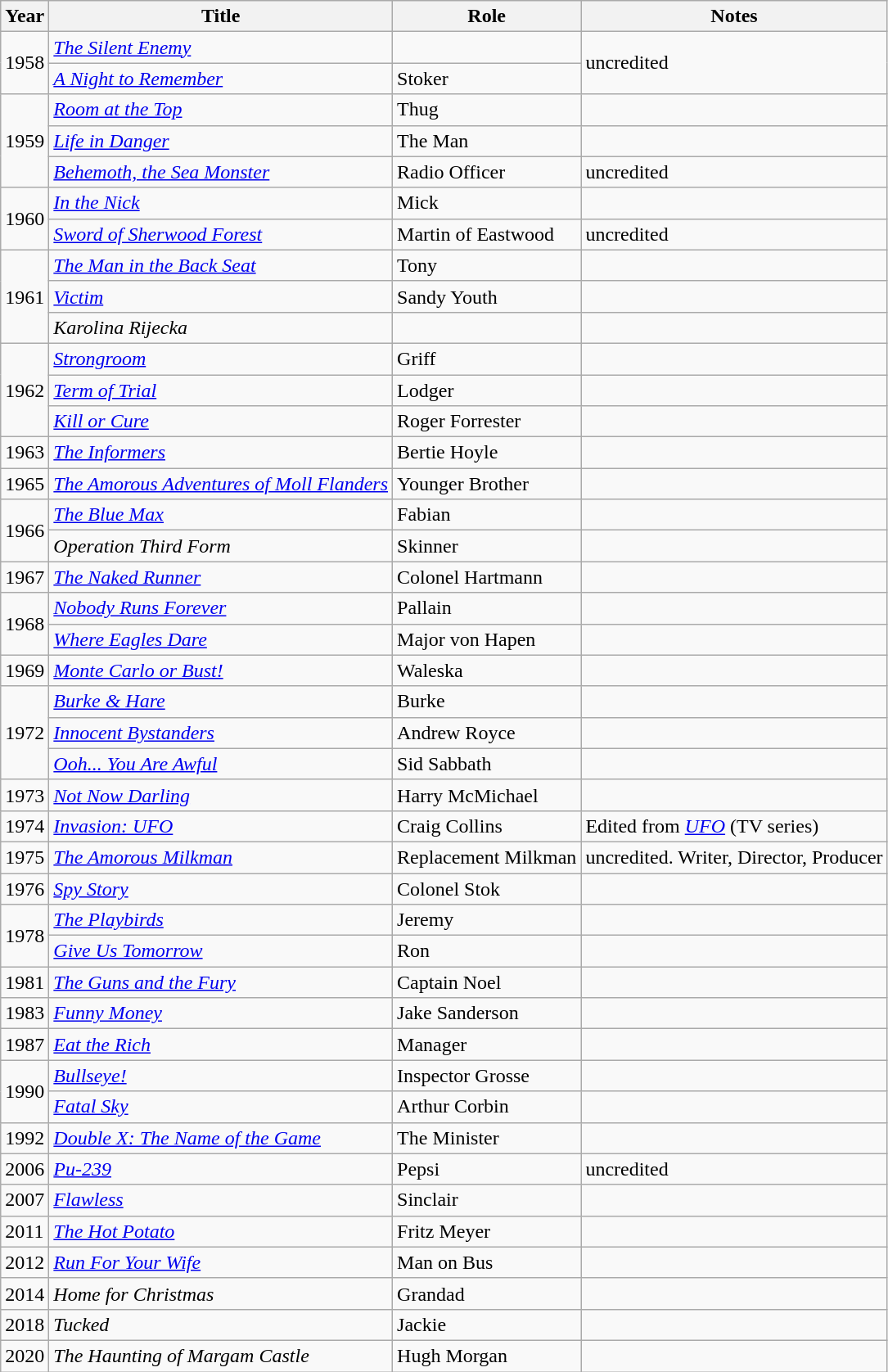<table class="wikitable sortable jquery-tablesorter">
<tr>
<th>Year</th>
<th>Title</th>
<th>Role</th>
<th>Notes</th>
</tr>
<tr>
<td rowspan=2>1958</td>
<td><em><a href='#'>The Silent Enemy</a></em></td>
<td></td>
<td rowspan="2">uncredited</td>
</tr>
<tr>
<td><em><a href='#'>A Night to Remember</a></em></td>
<td>Stoker</td>
</tr>
<tr>
<td rowspan=3>1959</td>
<td><em><a href='#'>Room at the Top</a></em></td>
<td>Thug</td>
</tr>
<tr>
<td><em><a href='#'>Life in Danger</a></em></td>
<td>The Man</td>
<td></td>
</tr>
<tr>
<td><em><a href='#'>Behemoth, the Sea Monster</a></em></td>
<td>Radio Officer</td>
<td>uncredited</td>
</tr>
<tr>
<td rowspan=2>1960</td>
<td><em><a href='#'>In the Nick</a></em></td>
<td>Mick</td>
<td></td>
</tr>
<tr>
<td><em><a href='#'>Sword of Sherwood Forest</a></em></td>
<td>Martin of Eastwood</td>
<td>uncredited</td>
</tr>
<tr>
<td rowspan=3>1961</td>
<td><em><a href='#'>The Man in the Back Seat</a></em></td>
<td>Tony</td>
<td></td>
</tr>
<tr>
<td><em><a href='#'>Victim</a></em></td>
<td>Sandy Youth</td>
<td></td>
</tr>
<tr>
<td><em>Karolina Rijecka</em></td>
<td></td>
<td></td>
</tr>
<tr>
<td rowspan=3>1962</td>
<td><em><a href='#'>Strongroom</a></em></td>
<td>Griff</td>
<td></td>
</tr>
<tr>
<td><em><a href='#'>Term of Trial</a></em></td>
<td>Lodger</td>
<td></td>
</tr>
<tr>
<td><em><a href='#'>Kill or Cure</a></em></td>
<td>Roger Forrester</td>
<td></td>
</tr>
<tr>
<td>1963</td>
<td><em><a href='#'>The Informers</a></em></td>
<td>Bertie Hoyle</td>
<td></td>
</tr>
<tr>
<td>1965</td>
<td><em><a href='#'>The Amorous Adventures of Moll Flanders</a></em></td>
<td>Younger Brother</td>
<td></td>
</tr>
<tr>
<td rowspan=2>1966</td>
<td><em><a href='#'>The Blue Max</a></em></td>
<td>Fabian</td>
<td></td>
</tr>
<tr>
<td><em>Operation Third Form</em></td>
<td>Skinner</td>
<td></td>
</tr>
<tr>
<td>1967</td>
<td><em><a href='#'>The Naked Runner</a></em></td>
<td>Colonel Hartmann</td>
<td></td>
</tr>
<tr>
<td rowspan=2>1968</td>
<td><em><a href='#'>Nobody Runs Forever</a></em></td>
<td>Pallain</td>
<td></td>
</tr>
<tr>
<td><em><a href='#'>Where Eagles Dare</a></em></td>
<td>Major von Hapen</td>
<td></td>
</tr>
<tr>
<td>1969</td>
<td><em><a href='#'>Monte Carlo or Bust!</a></em></td>
<td>Waleska</td>
<td></td>
</tr>
<tr>
<td rowspan=3>1972</td>
<td><em><a href='#'>Burke & Hare</a></em></td>
<td>Burke</td>
<td></td>
</tr>
<tr>
<td><em><a href='#'>Innocent Bystanders</a></em></td>
<td>Andrew Royce</td>
<td></td>
</tr>
<tr>
<td><em><a href='#'>Ooh... You Are Awful</a></em></td>
<td>Sid Sabbath</td>
<td></td>
</tr>
<tr>
<td>1973</td>
<td><em><a href='#'>Not Now Darling</a></em></td>
<td>Harry McMichael</td>
<td></td>
</tr>
<tr>
<td>1974</td>
<td><em><a href='#'>Invasion: UFO</a></em></td>
<td>Craig Collins</td>
<td>Edited from <a href='#'><em>UFO</em></a> (TV series)</td>
</tr>
<tr>
<td>1975</td>
<td><em><a href='#'>The Amorous Milkman</a></em></td>
<td>Replacement Milkman</td>
<td>uncredited. Writer, Director, Producer</td>
</tr>
<tr>
<td>1976</td>
<td><em><a href='#'>Spy Story</a></em></td>
<td>Colonel Stok</td>
<td></td>
</tr>
<tr>
<td rowspan=2>1978</td>
<td><em><a href='#'>The Playbirds</a></em></td>
<td>Jeremy</td>
<td></td>
</tr>
<tr>
<td><em><a href='#'>Give Us Tomorrow</a></em></td>
<td>Ron</td>
<td></td>
</tr>
<tr>
<td>1981</td>
<td><em><a href='#'>The Guns and the Fury</a></em></td>
<td>Captain Noel</td>
<td></td>
</tr>
<tr>
<td>1983</td>
<td><em><a href='#'>Funny Money</a></em></td>
<td>Jake Sanderson</td>
<td></td>
</tr>
<tr>
<td>1987</td>
<td><em><a href='#'>Eat the Rich</a></em></td>
<td>Manager</td>
<td></td>
</tr>
<tr>
<td rowspan=2>1990</td>
<td><em><a href='#'>Bullseye!</a></em></td>
<td>Inspector Grosse</td>
<td></td>
</tr>
<tr>
<td><em><a href='#'>Fatal Sky</a></em></td>
<td>Arthur Corbin</td>
<td></td>
</tr>
<tr>
<td>1992</td>
<td><em><a href='#'>Double X: The Name of the Game</a></em></td>
<td>The Minister</td>
<td></td>
</tr>
<tr>
<td>2006</td>
<td><em><a href='#'>Pu-239</a></em></td>
<td>Pepsi</td>
<td>uncredited</td>
</tr>
<tr>
<td>2007</td>
<td><em><a href='#'>Flawless</a></em></td>
<td>Sinclair</td>
<td></td>
</tr>
<tr>
<td>2011</td>
<td><em><a href='#'>The Hot Potato</a></em></td>
<td>Fritz Meyer</td>
<td></td>
</tr>
<tr>
<td>2012</td>
<td><em><a href='#'>Run For Your Wife</a></em></td>
<td>Man on Bus</td>
<td></td>
</tr>
<tr>
<td>2014</td>
<td><em>Home for Christmas</em></td>
<td>Grandad</td>
<td></td>
</tr>
<tr>
<td>2018</td>
<td><em>Tucked</em></td>
<td>Jackie</td>
<td></td>
</tr>
<tr>
<td>2020</td>
<td><em>The Haunting of Margam Castle</em></td>
<td>Hugh Morgan</td>
<td></td>
</tr>
</table>
